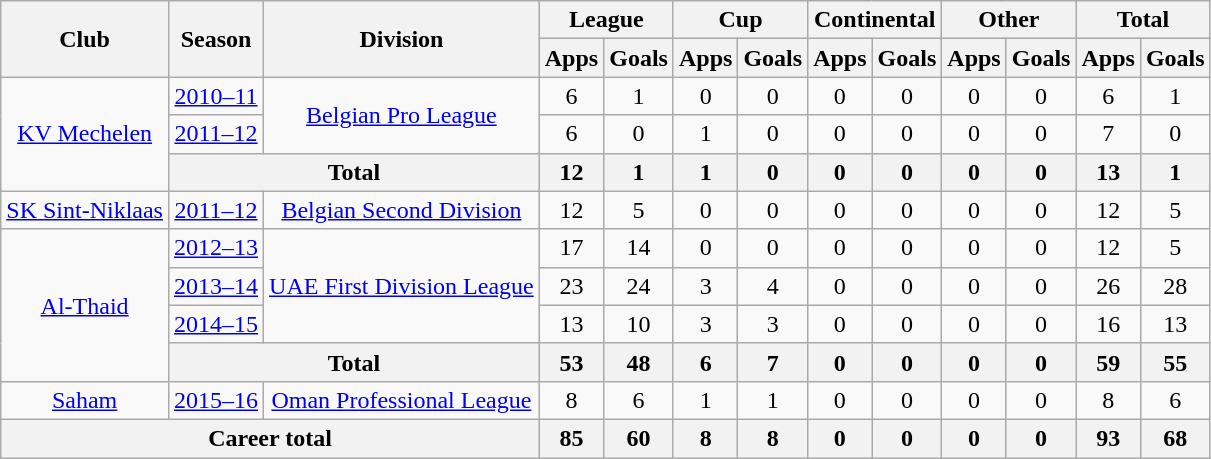<table class="wikitable" style="text-align:center">
<tr>
<th rowspan="2">Club</th>
<th rowspan="2">Season</th>
<th rowspan="2">Division</th>
<th colspan="2">League</th>
<th colspan="2">Cup</th>
<th colspan="2">Continental</th>
<th colspan="2">Other</th>
<th colspan="2">Total</th>
</tr>
<tr>
<th>Apps</th>
<th>Goals</th>
<th>Apps</th>
<th>Goals</th>
<th>Apps</th>
<th>Goals</th>
<th>Apps</th>
<th>Goals</th>
<th>Apps</th>
<th>Goals</th>
</tr>
<tr>
<td rowspan="3"><a href='#'>KV Mechelen</a></td>
<td><a href='#'>2010–11</a></td>
<td rowspan="2"><a href='#'>Belgian Pro League</a></td>
<td>6</td>
<td>1</td>
<td>0</td>
<td>0</td>
<td>0</td>
<td>0</td>
<td>0</td>
<td>0</td>
<td>6</td>
<td>1</td>
</tr>
<tr>
<td><a href='#'>2011–12</a></td>
<td>6</td>
<td>0</td>
<td>1</td>
<td>0</td>
<td>0</td>
<td>0</td>
<td>0</td>
<td>0</td>
<td>7</td>
<td>0</td>
</tr>
<tr>
<th colspan="2">Total</th>
<th>12</th>
<th>1</th>
<th>1</th>
<th>0</th>
<th>0</th>
<th>0</th>
<th>0</th>
<th>0</th>
<th>13</th>
<th>1</th>
</tr>
<tr>
<td><a href='#'>SK Sint-Niklaas</a></td>
<td><a href='#'>2011–12</a></td>
<td><a href='#'>Belgian Second Division</a></td>
<td>12</td>
<td>5</td>
<td>0</td>
<td>0</td>
<td>0</td>
<td>0</td>
<td>0</td>
<td>0</td>
<td>12</td>
<td>5</td>
</tr>
<tr>
<td rowspan="4"><a href='#'>Al-Thaid</a></td>
<td><a href='#'>2012–13</a></td>
<td rowspan="3"><a href='#'>UAE First Division League</a></td>
<td>17</td>
<td>14</td>
<td>0</td>
<td>0</td>
<td>0</td>
<td>0</td>
<td>0</td>
<td>0</td>
<td>12</td>
<td>5</td>
</tr>
<tr>
<td><a href='#'>2013–14</a></td>
<td>23</td>
<td>24</td>
<td>3</td>
<td>4</td>
<td>0</td>
<td>0</td>
<td>0</td>
<td>0</td>
<td>26</td>
<td>28</td>
</tr>
<tr>
<td><a href='#'>2014–15</a></td>
<td>13</td>
<td>10</td>
<td>3</td>
<td>3</td>
<td>0</td>
<td>0</td>
<td>0</td>
<td>0</td>
<td>16</td>
<td>13</td>
</tr>
<tr>
<th colspan="2">Total</th>
<th>53</th>
<th>48</th>
<th>6</th>
<th>7</th>
<th>0</th>
<th>0</th>
<th>0</th>
<th>0</th>
<th>59</th>
<th>55</th>
</tr>
<tr>
<td><a href='#'>Saham</a></td>
<td><a href='#'>2015–16</a></td>
<td><a href='#'>Oman Professional League</a></td>
<td>8</td>
<td>6</td>
<td>1</td>
<td>1</td>
<td>0</td>
<td>0</td>
<td>0</td>
<td>0</td>
<td>8</td>
<td>6</td>
</tr>
<tr>
<th colspan="3">Career total</th>
<th>85</th>
<th>60</th>
<th>8</th>
<th>8</th>
<th>0</th>
<th>0</th>
<th>0</th>
<th>0</th>
<th>93</th>
<th>68</th>
</tr>
</table>
